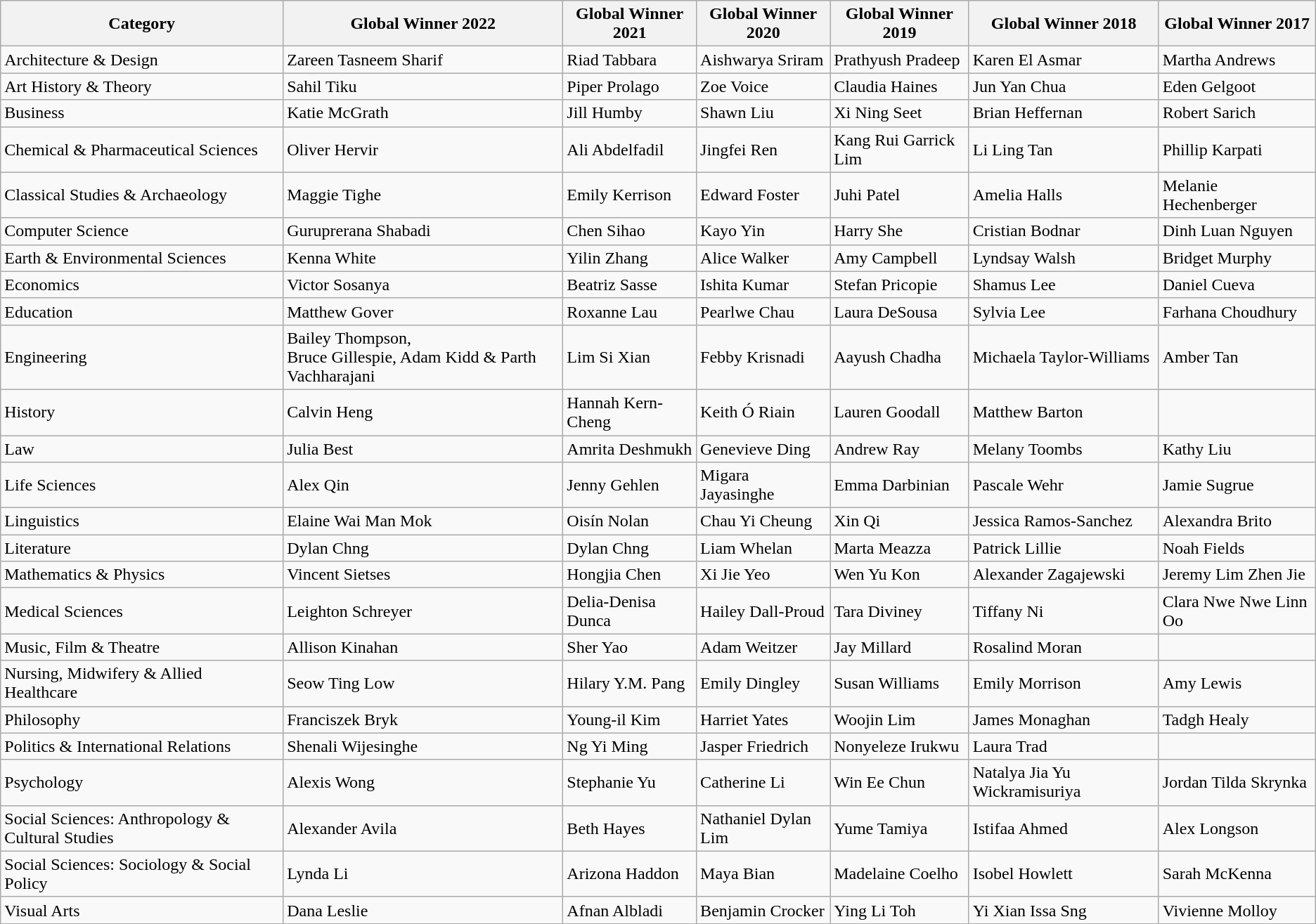<table class="wikitable">
<tr>
<th>Category</th>
<th>Global Winner 2022</th>
<th>Global Winner 2021</th>
<th>Global Winner 2020</th>
<th>Global Winner 2019</th>
<th>Global Winner 2018</th>
<th>Global Winner 2017</th>
</tr>
<tr>
<td>Architecture & Design</td>
<td>Zareen Tasneem Sharif</td>
<td>Riad Tabbara</td>
<td>Aishwarya Sriram</td>
<td>Prathyush Pradeep</td>
<td>Karen El Asmar</td>
<td>Martha Andrews</td>
</tr>
<tr>
<td>Art History & Theory</td>
<td>Sahil Tiku</td>
<td>Piper Prolago</td>
<td>Zoe Voice</td>
<td>Claudia Haines</td>
<td>Jun Yan Chua</td>
<td>Eden Gelgoot</td>
</tr>
<tr>
<td>Business</td>
<td>Katie McGrath</td>
<td>Jill Humby</td>
<td>Shawn Liu</td>
<td>Xi Ning Seet</td>
<td>Brian Heffernan</td>
<td>Robert Sarich</td>
</tr>
<tr>
<td>Chemical & Pharmaceutical Sciences</td>
<td>Oliver Hervir</td>
<td>Ali Abdelfadil</td>
<td>Jingfei Ren</td>
<td>Kang Rui Garrick Lim</td>
<td>Li Ling Tan</td>
<td>Phillip Karpati</td>
</tr>
<tr>
<td>Classical Studies & Archaeology</td>
<td>Maggie Tighe</td>
<td>Emily Kerrison</td>
<td>Edward Foster</td>
<td>Juhi Patel</td>
<td>Amelia Halls</td>
<td>Melanie Hechenberger</td>
</tr>
<tr>
<td>Computer Science</td>
<td>Guruprerana Shabadi</td>
<td>Chen Sihao</td>
<td>Kayo Yin</td>
<td>Harry She</td>
<td>Cristian Bodnar</td>
<td>Dinh Luan Nguyen</td>
</tr>
<tr>
<td>Earth & Environmental Sciences</td>
<td>Kenna White</td>
<td>Yilin Zhang</td>
<td>Alice Walker</td>
<td>Amy Campbell</td>
<td>Lyndsay Walsh</td>
<td>Bridget Murphy</td>
</tr>
<tr>
<td>Economics</td>
<td>Victor Sosanya</td>
<td>Beatriz Sasse</td>
<td>Ishita Kumar</td>
<td>Stefan Pricopie</td>
<td>Shamus Lee</td>
<td>Daniel Cueva</td>
</tr>
<tr>
<td>Education</td>
<td>Matthew Gover</td>
<td>Roxanne Lau</td>
<td>Pearlwe Chau</td>
<td>Laura DeSousa</td>
<td>Sylvia Lee</td>
<td>Farhana Choudhury</td>
</tr>
<tr>
<td>Engineering</td>
<td>Bailey Thompson,<br>Bruce Gillespie,
Adam Kidd &
Parth Vachharajani</td>
<td>Lim Si Xian</td>
<td>Febby Krisnadi</td>
<td>Aayush Chadha</td>
<td>Michaela Taylor-Williams</td>
<td>Amber Tan</td>
</tr>
<tr>
<td>History</td>
<td>Calvin Heng</td>
<td>Hannah Kern-Cheng</td>
<td>Keith Ó Riain</td>
<td>Lauren Goodall</td>
<td>Matthew Barton</td>
<td></td>
</tr>
<tr>
<td>Law</td>
<td>Julia Best</td>
<td>Amrita Deshmukh</td>
<td>Genevieve Ding</td>
<td>Andrew Ray</td>
<td>Melany Toombs</td>
<td>Kathy Liu</td>
</tr>
<tr>
<td>Life Sciences</td>
<td>Alex Qin</td>
<td>Jenny Gehlen</td>
<td>Migara Jayasinghe</td>
<td>Emma Darbinian</td>
<td>Pascale Wehr</td>
<td>Jamie Sugrue</td>
</tr>
<tr>
<td>Linguistics</td>
<td>Elaine Wai Man Mok</td>
<td>Oisín Nolan</td>
<td>Chau Yi Cheung</td>
<td>Xin Qi</td>
<td>Jessica Ramos-Sanchez</td>
<td>Alexandra Brito</td>
</tr>
<tr>
<td>Literature</td>
<td>Dylan Chng</td>
<td>Dylan Chng</td>
<td>Liam Whelan</td>
<td>Marta Meazza</td>
<td>Patrick Lillie</td>
<td>Noah Fields</td>
</tr>
<tr>
<td>Mathematics & Physics</td>
<td>Vincent Sietses</td>
<td>Hongjia Chen</td>
<td>Xi Jie Yeo</td>
<td>Wen Yu Kon</td>
<td>Alexander Zagajewski</td>
<td>Jeremy Lim Zhen Jie</td>
</tr>
<tr>
<td>Medical Sciences</td>
<td>Leighton Schreyer</td>
<td>Delia-Denisa Dunca</td>
<td>Hailey Dall-Proud</td>
<td>Tara Diviney</td>
<td>Tiffany Ni</td>
<td>Clara Nwe Nwe Linn Oo</td>
</tr>
<tr>
<td>Music, Film & Theatre</td>
<td>Allison Kinahan</td>
<td>Sher Yao</td>
<td>Adam Weitzer</td>
<td>Jay Millard</td>
<td>Rosalind Moran</td>
<td></td>
</tr>
<tr>
<td>Nursing, Midwifery & Allied Healthcare</td>
<td>Seow Ting Low</td>
<td>Hilary Y.M. Pang</td>
<td>Emily Dingley</td>
<td>Susan Williams</td>
<td>Emily Morrison</td>
<td>Amy Lewis</td>
</tr>
<tr>
<td>Philosophy</td>
<td>Franciszek Bryk</td>
<td>Young-il Kim</td>
<td>Harriet Yates</td>
<td>Woojin Lim</td>
<td>James Monaghan</td>
<td>Tadgh Healy</td>
</tr>
<tr>
<td>Politics & International Relations</td>
<td>Shenali Wijesinghe</td>
<td>Ng Yi Ming</td>
<td>Jasper Friedrich</td>
<td>Nonyeleze Irukwu</td>
<td>Laura Trad</td>
<td></td>
</tr>
<tr>
<td>Psychology</td>
<td>Alexis Wong</td>
<td>Stephanie Yu</td>
<td>Catherine Li</td>
<td>Win Ee Chun</td>
<td>Natalya Jia Yu Wickramisuriya</td>
<td>Jordan Tilda Skrynka</td>
</tr>
<tr>
<td>Social Sciences: Anthropology & Cultural Studies</td>
<td>Alexander Avila</td>
<td>Beth Hayes</td>
<td>Nathaniel Dylan Lim</td>
<td>Yume Tamiya</td>
<td>Istifaa Ahmed</td>
<td>Alex Longson</td>
</tr>
<tr>
<td>Social Sciences: Sociology & Social Policy</td>
<td>Lynda Li</td>
<td>Arizona Haddon</td>
<td>Maya Bian</td>
<td>Madelaine Coelho</td>
<td>Isobel Howlett</td>
<td>Sarah McKenna</td>
</tr>
<tr>
<td>Visual Arts</td>
<td>Dana Leslie</td>
<td>Afnan Albladi</td>
<td>Benjamin Crocker</td>
<td>Ying Li Toh</td>
<td>Yi Xian Issa Sng</td>
<td>Vivienne Molloy</td>
</tr>
<tr>
</tr>
</table>
